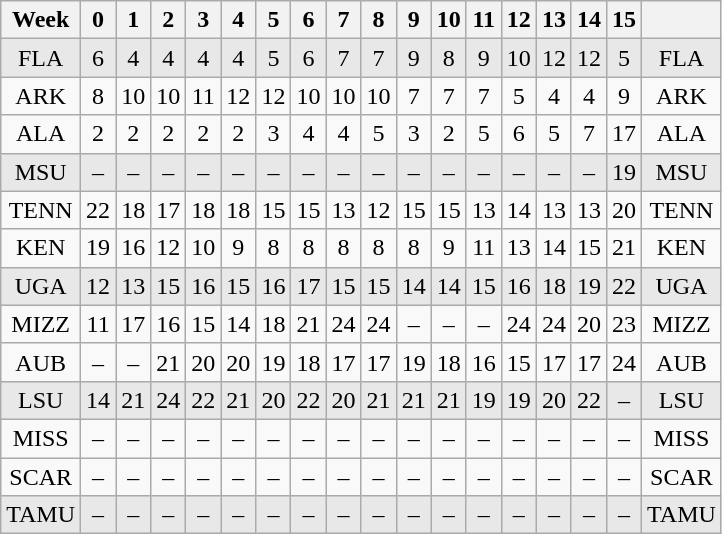<table class="wikitable sortable" style="text-align:center">
<tr>
<th>Week</th>
<th>0</th>
<th>1</th>
<th>2</th>
<th>3</th>
<th>4</th>
<th>5</th>
<th>6</th>
<th>7</th>
<th>8</th>
<th>9</th>
<th>10</th>
<th>11</th>
<th>12</th>
<th>13</th>
<th>14</th>
<th>15</th>
<th class=unsortable></th>
</tr>
<tr style="background-color:#E8E8E8">
<td>FLA</td>
<td>6</td>
<td>4</td>
<td>4</td>
<td>4</td>
<td>4</td>
<td>5</td>
<td>6</td>
<td>7</td>
<td>7</td>
<td>9</td>
<td>8</td>
<td>9</td>
<td>10</td>
<td>12</td>
<td>12</td>
<td>5</td>
<td>FLA</td>
</tr>
<tr>
<td>ARK</td>
<td>8</td>
<td>10</td>
<td>10</td>
<td>11</td>
<td>12</td>
<td>12</td>
<td>10</td>
<td>10</td>
<td>10</td>
<td>7</td>
<td>7</td>
<td>7</td>
<td>5</td>
<td>4</td>
<td>4</td>
<td>9</td>
<td>ARK</td>
</tr>
<tr>
<td>ALA</td>
<td>2</td>
<td>2</td>
<td>2</td>
<td>2</td>
<td>2</td>
<td>3</td>
<td>4</td>
<td>4</td>
<td>5</td>
<td>3</td>
<td>2</td>
<td>5</td>
<td>6</td>
<td>5</td>
<td>7</td>
<td>17</td>
<td>ALA</td>
</tr>
<tr style="background-color:#E8E8E8">
<td>MSU</td>
<td data-sort-value=26>–</td>
<td data-sort-value=26>–</td>
<td data-sort-value=26>–</td>
<td data-sort-value=26>–</td>
<td data-sort-value=26>–</td>
<td data-sort-value=26>–</td>
<td data-sort-value=26>–</td>
<td data-sort-value=26>–</td>
<td data-sort-value=26>–</td>
<td data-sort-value=26>–</td>
<td data-sort-value=26>–</td>
<td data-sort-value=26>–</td>
<td data-sort-value=26>–</td>
<td data-sort-value=26>–</td>
<td data-sort-value=26>–</td>
<td>19</td>
<td>MSU</td>
</tr>
<tr>
<td>TENN</td>
<td>22</td>
<td>18</td>
<td>17</td>
<td>18</td>
<td>18</td>
<td>15</td>
<td>15</td>
<td>13</td>
<td>12</td>
<td>15</td>
<td>15</td>
<td>13</td>
<td>14</td>
<td>13</td>
<td>13</td>
<td>20</td>
<td>TENN</td>
</tr>
<tr>
<td>KEN</td>
<td>19</td>
<td>16</td>
<td>12</td>
<td>10</td>
<td>9</td>
<td>8</td>
<td>8</td>
<td>8</td>
<td>8</td>
<td>8</td>
<td>9</td>
<td>11</td>
<td>13</td>
<td>14</td>
<td>15</td>
<td>21</td>
<td>KEN</td>
</tr>
<tr style="background-color:#E8E8E8">
<td data-sort-value=G>UGA</td>
<td>12</td>
<td>13</td>
<td>15</td>
<td>16</td>
<td>15</td>
<td>16</td>
<td>17</td>
<td>15</td>
<td>15</td>
<td>14</td>
<td>14</td>
<td>15</td>
<td>16</td>
<td>18</td>
<td>19</td>
<td>22</td>
<td>UGA</td>
</tr>
<tr>
<td data-sort-value=MO>MIZZ</td>
<td>11</td>
<td>17</td>
<td>16</td>
<td>15</td>
<td>14</td>
<td>18</td>
<td>21</td>
<td>24</td>
<td>24</td>
<td data-sort-value=27>–</td>
<td data-sort-value=27>–</td>
<td data-sort-value=27>–</td>
<td>24</td>
<td>24</td>
<td>20</td>
<td>23</td>
<td>MIZZ</td>
</tr>
<tr>
<td>AUB</td>
<td data-sort-value=27>–</td>
<td data-sort-value=28>–</td>
<td>21</td>
<td>20</td>
<td>20</td>
<td>19</td>
<td>18</td>
<td>17</td>
<td>17</td>
<td>19</td>
<td>18</td>
<td>16</td>
<td>15</td>
<td>17</td>
<td>17</td>
<td>24</td>
<td>AUB</td>
</tr>
<tr style="background-color:#E8E8E8">
<td>LSU</td>
<td>14</td>
<td>21</td>
<td>24</td>
<td>22</td>
<td>21</td>
<td>20</td>
<td>22</td>
<td>20</td>
<td>21</td>
<td>21</td>
<td>21</td>
<td>19</td>
<td>19</td>
<td>20</td>
<td>22</td>
<td data-sort-value=28>–</td>
<td>LSU</td>
</tr>
<tr>
<td data-sort-value=O>MISS</td>
<td data-sort-value=29>–</td>
<td data-sort-value=29>–</td>
<td data-sort-value=29>–</td>
<td data-sort-value=29>–</td>
<td data-sort-value=29>–</td>
<td data-sort-value=29>–</td>
<td data-sort-value=29>–</td>
<td data-sort-value=29>–</td>
<td data-sort-value=29>–</td>
<td data-sort-value=29>–</td>
<td data-sort-value=29>–</td>
<td data-sort-value=29>–</td>
<td data-sort-value=29>–</td>
<td data-sort-value=29>–</td>
<td data-sort-value=29>–</td>
<td data-sort-value=29>–</td>
<td>MISS</td>
</tr>
<tr>
<td>SCAR</td>
<td data-sort-value=29>–</td>
<td data-sort-value=29>–</td>
<td data-sort-value=29>–</td>
<td data-sort-value=29>–</td>
<td data-sort-value=29>–</td>
<td data-sort-value=29>–</td>
<td data-sort-value=29>–</td>
<td data-sort-value=29>–</td>
<td data-sort-value=29>–</td>
<td data-sort-value=29>–</td>
<td data-sort-value=29>–</td>
<td data-sort-value=29>–</td>
<td data-sort-value=29>–</td>
<td data-sort-value=29>–</td>
<td data-sort-value=29>–</td>
<td data-sort-value=29>–</td>
<td>SCAR</td>
</tr>
<tr style="background-color:#E8E8E8">
<td data-sort-value=TEX>TAMU</td>
<td data-sort-value=29>–</td>
<td data-sort-value=29>–</td>
<td data-sort-value=29>–</td>
<td data-sort-value=29>–</td>
<td data-sort-value=29>–</td>
<td data-sort-value=29>–</td>
<td data-sort-value=29>–</td>
<td data-sort-value=29>–</td>
<td data-sort-value=29>–</td>
<td data-sort-value=29>–</td>
<td data-sort-value=29>–</td>
<td data-sort-value=29>–</td>
<td data-sort-value=29>–</td>
<td data-sort-value=29>–</td>
<td data-sort-value=29>–</td>
<td data-sort-value=29>–</td>
<td>TAMU</td>
</tr>
</table>
